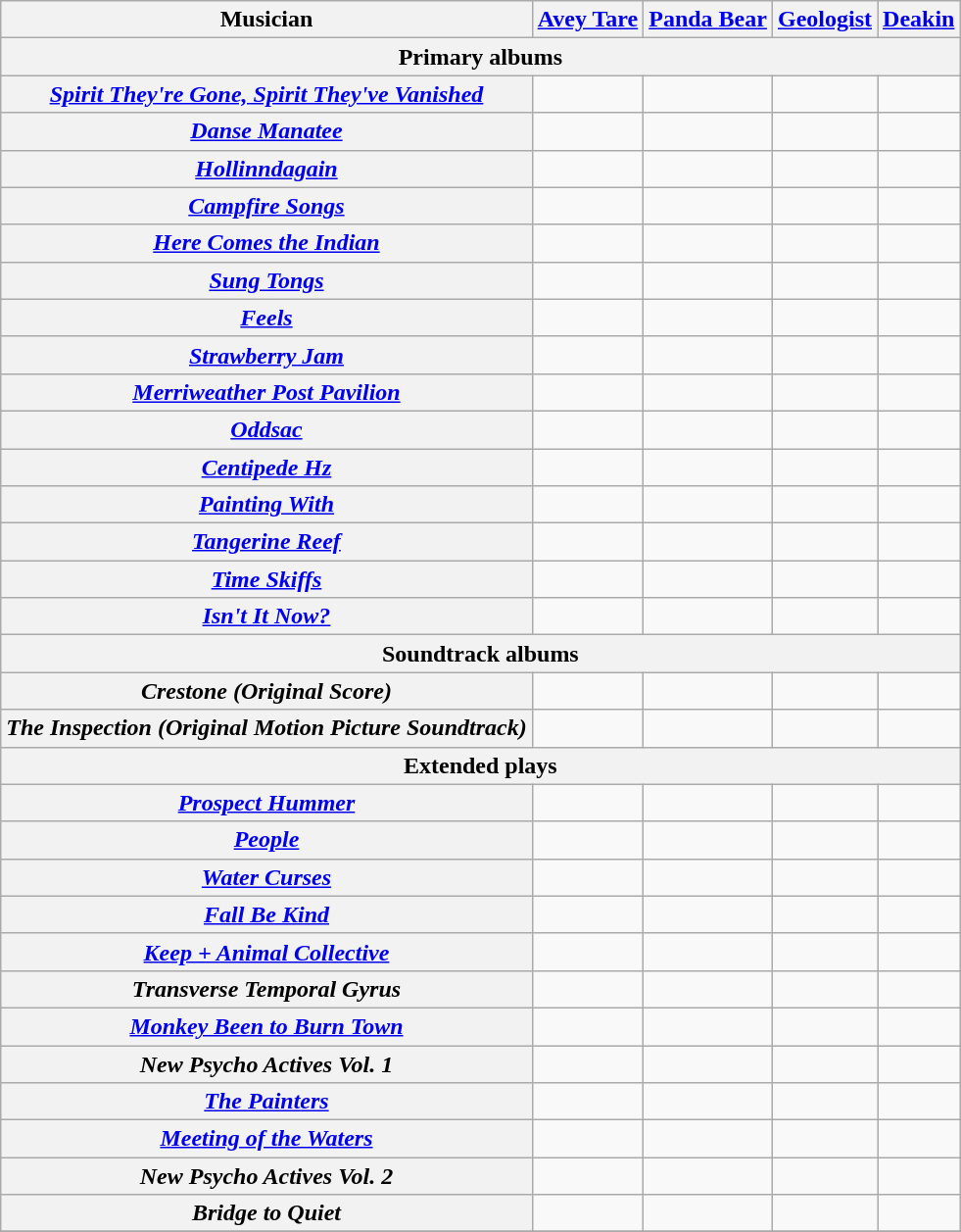<table class="wikitable plainrowheaders" style="text-align:center;">
<tr>
<th scope="col">Musician</th>
<th scope="col"><a href='#'>Avey Tare</a></th>
<th scope="col"><a href='#'>Panda Bear</a></th>
<th scope="col"><a href='#'>Geologist</a></th>
<th scope="col"><a href='#'>Deakin</a></th>
</tr>
<tr>
<th colspan=5>Primary albums</th>
</tr>
<tr>
<th scope="row"><em><a href='#'>Spirit They're Gone, Spirit They've Vanished</a></em></th>
<td></td>
<td></td>
<td></td>
<td></td>
</tr>
<tr>
<th scope="row"><em><a href='#'>Danse Manatee</a></em></th>
<td></td>
<td></td>
<td></td>
<td></td>
</tr>
<tr>
<th scope="row"><em><a href='#'>Hollinndagain</a></em></th>
<td></td>
<td></td>
<td></td>
<td></td>
</tr>
<tr>
<th scope="row"><em><a href='#'>Campfire Songs</a></em></th>
<td></td>
<td></td>
<td></td>
<td></td>
</tr>
<tr>
<th scope="row"><em><a href='#'>Here Comes the Indian</a></em></th>
<td></td>
<td></td>
<td></td>
<td></td>
</tr>
<tr>
<th scope="row"><em><a href='#'>Sung Tongs</a></em></th>
<td></td>
<td></td>
<td></td>
<td></td>
</tr>
<tr>
<th scope="row"><em><a href='#'>Feels</a></em></th>
<td></td>
<td></td>
<td></td>
<td></td>
</tr>
<tr>
<th scope="row"><em><a href='#'>Strawberry Jam</a></em></th>
<td></td>
<td></td>
<td></td>
<td></td>
</tr>
<tr>
<th scope="row"><em><a href='#'>Merriweather Post Pavilion</a></em></th>
<td></td>
<td></td>
<td></td>
<td></td>
</tr>
<tr>
<th scope="row"><em><a href='#'>Oddsac</a></em></th>
<td></td>
<td></td>
<td></td>
<td></td>
</tr>
<tr>
<th scope="row"><em><a href='#'>Centipede Hz</a></em></th>
<td></td>
<td></td>
<td></td>
<td></td>
</tr>
<tr>
<th scope="row"><em><a href='#'>Painting With</a></em></th>
<td></td>
<td></td>
<td></td>
<td></td>
</tr>
<tr>
<th scope="row"><em><a href='#'>Tangerine Reef</a></em></th>
<td></td>
<td></td>
<td></td>
<td></td>
</tr>
<tr>
<th scope="row"><em><a href='#'>Time Skiffs</a></em></th>
<td></td>
<td></td>
<td></td>
<td></td>
</tr>
<tr>
<th scope="row"><em><a href='#'>Isn't It Now?</a></em></th>
<td></td>
<td></td>
<td></td>
<td></td>
</tr>
<tr>
<th colspan=5>Soundtrack albums</th>
</tr>
<tr>
<th scope="row"><em>Crestone (Original Score)</em></th>
<td></td>
<td></td>
<td></td>
<td></td>
</tr>
<tr>
<th scope="row"><em>The Inspection (Original Motion Picture Soundtrack)</em></th>
<td></td>
<td></td>
<td></td>
<td></td>
</tr>
<tr>
<th colspan=5>Extended plays</th>
</tr>
<tr>
<th scope="row"><em><a href='#'>Prospect Hummer</a></em></th>
<td></td>
<td></td>
<td></td>
<td></td>
</tr>
<tr>
<th scope="row"><em><a href='#'>People</a></em></th>
<td></td>
<td></td>
<td></td>
<td></td>
</tr>
<tr>
<th scope="row"><em><a href='#'>Water Curses</a></em></th>
<td></td>
<td></td>
<td></td>
<td></td>
</tr>
<tr>
<th scope="row"><em><a href='#'>Fall Be Kind</a></em></th>
<td></td>
<td></td>
<td></td>
<td></td>
</tr>
<tr>
<th scope="row"><em><a href='#'>Keep + Animal Collective</a></em></th>
<td></td>
<td></td>
<td></td>
<td></td>
</tr>
<tr>
<th scope="row"><em>Transverse Temporal Gyrus</em></th>
<td></td>
<td></td>
<td></td>
<td></td>
</tr>
<tr>
<th scope="row"><em><a href='#'>Monkey Been to Burn Town</a></em></th>
<td></td>
<td></td>
<td></td>
<td></td>
</tr>
<tr>
<th scope="row"><em>New Psycho Actives Vol. 1</em></th>
<td></td>
<td></td>
<td></td>
<td></td>
</tr>
<tr>
<th scope="row"><em><a href='#'>The Painters</a></em></th>
<td></td>
<td></td>
<td></td>
<td></td>
</tr>
<tr>
<th scope="row"><em><a href='#'>Meeting of the Waters</a></em></th>
<td></td>
<td></td>
<td></td>
<td></td>
</tr>
<tr>
<th scope="row"><em>New Psycho Actives Vol. 2</em></th>
<td></td>
<td></td>
<td></td>
<td></td>
</tr>
<tr>
<th scope="row"><em>Bridge to Quiet</em></th>
<td></td>
<td></td>
<td></td>
<td></td>
</tr>
<tr>
</tr>
</table>
